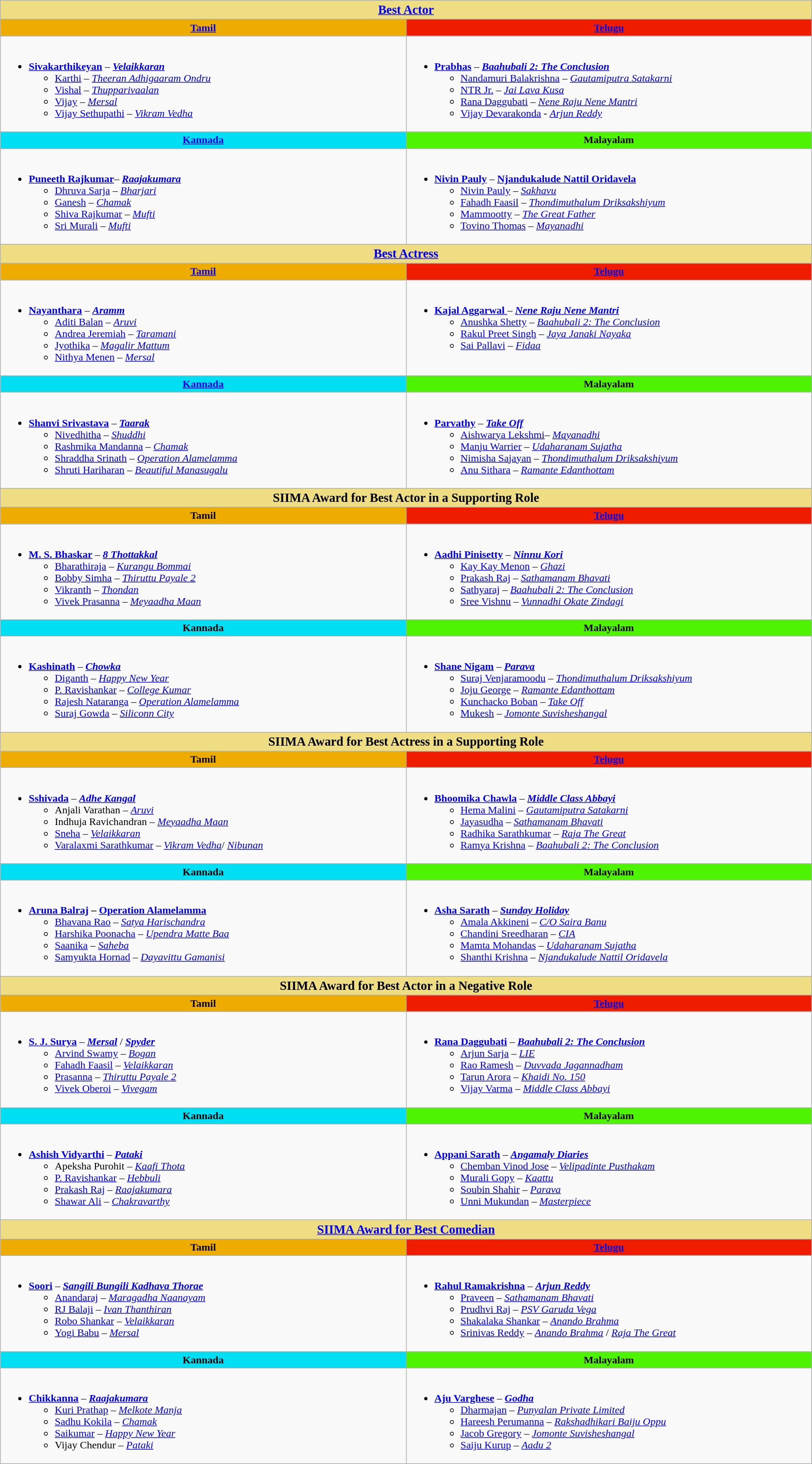<table class="wikitable" |>
<tr>
<th colspan="2" ! style="background:#eedd82; width:3000px; text-align:center;"><big><a href='#'>Best Actor</a></big></th>
</tr>
<tr>
<th ! style="background:#efac00; width:50%; text-align:center;"><a href='#'>Tamil</a></th>
<th ! style="background:#ef1c00; width:50%; text-align:center;"><a href='#'>Telugu</a></th>
</tr>
<tr>
<td valign="top"><br><ul><li><strong><a href='#'>Sivakarthikeyan</a></strong> – <strong><em><a href='#'>Velaikkaran</a></em></strong><ul><li><a href='#'>Karthi</a> – <em><a href='#'>Theeran Adhigaaram Ondru</a></em></li><li><a href='#'>Vishal</a> – <em><a href='#'>Thupparivaalan</a></em></li><li><a href='#'>Vijay</a> – <em><a href='#'>Mersal</a></em></li><li><a href='#'>Vijay Sethupathi</a> – <em><a href='#'>Vikram Vedha</a></em></li></ul></li></ul></td>
<td valign="top"><br><ul><li><strong><a href='#'>Prabhas</a></strong> – <strong><em><a href='#'>Baahubali 2: The Conclusion</a></em></strong><ul><li><a href='#'>Nandamuri Balakrishna</a> – <em><a href='#'>Gautamiputra Satakarni</a></em></li><li><a href='#'>NTR Jr.</a> – <em><a href='#'>Jai Lava Kusa</a></em></li><li><a href='#'>Rana Daggubati</a> – <em><a href='#'>Nene Raju Nene Mantri</a></em></li><li><a href='#'>Vijay Devarakonda</a> - <em><a href='#'>Arjun Reddy</a></em></li></ul></li></ul></td>
</tr>
<tr>
<th ! style="background:#00def3; text-align:center;"><a href='#'>Kannada</a></th>
<th ! style="background:#4df300; text-align:center;">Malayalam</th>
</tr>
<tr>
<td valign="top"><br><ul><li><strong><a href='#'>Puneeth Rajkumar</a></strong>– <strong><em><a href='#'>Raajakumara</a></em></strong><ul><li><a href='#'>Dhruva Sarja</a> – <em><a href='#'>Bharjari</a></em></li><li><a href='#'>Ganesh</a> – <em><a href='#'>Chamak</a></em></li><li><a href='#'>Shiva Rajkumar</a> – <em><a href='#'>Mufti</a></em></li><li><a href='#'>Sri Murali</a> – <em><a href='#'>Mufti</a></em></li></ul></li></ul></td>
<td><br><ul><li><strong><a href='#'>Nivin Pauly</a> </strong>– <strong><a href='#'>Njandukalude Nattil Oridavela</a></strong><ul><li><a href='#'>Nivin Pauly</a> – <em><a href='#'>Sakhavu</a></em></li><li><a href='#'>Fahadh Faasil</a> – <em><a href='#'>Thondimuthalum Driksakshiyum</a></em></li><li><a href='#'>Mammootty</a> – <em><a href='#'>The Great Father</a></em></li><li><a href='#'>Tovino Thomas</a> – <em><a href='#'>Mayanadhi</a></em></li></ul></li></ul></td>
</tr>
<tr>
<th colspan="2" ! style="background:#eedd82; text-align:center;"><big><a href='#'>Best Actress</a></big></th>
</tr>
<tr>
<th ! style="background:#efac00; text-align:center;"><a href='#'>Tamil</a></th>
<th ! style="background:#ef1c00; text-align:center;"><a href='#'>Telugu</a></th>
</tr>
<tr>
<td valign="top"><br><ul><li><strong><a href='#'>Nayanthara</a></strong> – <strong><em><a href='#'>Aramm</a></em></strong><ul><li><a href='#'>Aditi Balan</a> – <em><a href='#'>Aruvi</a></em></li><li><a href='#'>Andrea Jeremiah</a> – <em><a href='#'>Taramani</a></em></li><li><a href='#'>Jyothika</a> – <em><a href='#'>Magalir Mattum</a></em></li><li><a href='#'>Nithya Menen</a> – <em><a href='#'>Mersal</a></em></li></ul></li></ul></td>
<td valign="top"><br><ul><li><strong><a href='#'>Kajal Aggarwal </a></strong> – <strong><em><a href='#'>Nene Raju Nene Mantri</a></em></strong><ul><li><a href='#'>Anushka Shetty</a> – <em><a href='#'>Baahubali 2: The Conclusion</a></em></li><li><a href='#'>Rakul Preet Singh</a> – <em><a href='#'>Jaya Janaki Nayaka</a></em></li><li><a href='#'>Sai Pallavi</a> – <em><a href='#'>Fidaa</a></em></li></ul></li></ul></td>
</tr>
<tr>
<th ! style="background:#00def3; text-align:center;"><a href='#'>Kannada</a></th>
<th ! style="background:#4df300; text-align:center;">Malayalam</th>
</tr>
<tr>
<td><br><ul><li><strong><a href='#'>Shanvi Srivastava</a></strong> – <strong><em><a href='#'>Taarak</a></em></strong><ul><li><a href='#'>Nivedhitha</a> – <em><a href='#'>Shuddhi</a></em></li><li><a href='#'>Rashmika Mandanna</a> – <em><a href='#'>Chamak</a></em></li><li><a href='#'>Shraddha Srinath</a> – <em><a href='#'>Operation Alamelamma</a></em></li><li><a href='#'>Shruti Hariharan</a> – <em><a href='#'>Beautiful Manasugalu</a></em></li></ul></li></ul></td>
<td><br><ul><li><strong><a href='#'>Parvathy</a></strong> – <em><a href='#'><strong>Take Off</strong></a></em><ul><li><a href='#'>Aishwarya Lekshmi</a>– <em><a href='#'>Mayanadhi</a></em></li><li><a href='#'>Manju Warrier</a> – <em><a href='#'>Udaharanam Sujatha</a></em></li><li><a href='#'>Nimisha Sajayan</a> – <em><a href='#'>Thondimuthalum Driksakshiyum</a></em></li><li><a href='#'>Anu Sithara</a> – <em><a href='#'>Ramante Edanthottam</a></em></li></ul></li></ul></td>
</tr>
<tr>
<th colspan="2" ! style="background:#eedd82; text-align:center;"><big><strong>SIIMA Award for Best Actor in a Supporting Role</strong></big></th>
</tr>
<tr>
<th ! style="background:#efac00; text-align:center;">Tamil</th>
<th ! style="background:#ef1c00; text-align:center;"><a href='#'>Telugu</a></th>
</tr>
<tr>
<td valign="top"><br><ul><li><strong><a href='#'>M. S. Bhaskar</a></strong> – <strong><em><a href='#'>8 Thottakkal</a></em></strong><ul><li><a href='#'>Bharathiraja</a> – <em><a href='#'>Kurangu Bommai</a></em></li><li><a href='#'>Bobby Simha</a> – <em><a href='#'>Thiruttu Payale 2</a></em></li><li><a href='#'>Vikranth</a> – <em><a href='#'>Thondan</a></em></li><li><a href='#'>Vivek Prasanna</a> – <em><a href='#'>Meyaadha Maan</a></em></li></ul></li></ul></td>
<td valign="top"><br><ul><li><strong><a href='#'>Aadhi Pinisetty</a></strong> – <strong><em><a href='#'>Ninnu Kori</a></em></strong><ul><li><a href='#'>Kay Kay Menon</a> – <em><a href='#'>Ghazi</a></em></li><li><a href='#'>Prakash Raj</a> – <em><a href='#'>Sathamanam Bhavati</a></em></li><li><a href='#'>Sathyaraj</a> – <em><a href='#'>Baahubali 2: The Conclusion</a></em></li><li><a href='#'>Sree Vishnu</a> – <em><a href='#'>Vunnadhi Okate Zindagi</a></em></li></ul></li></ul></td>
</tr>
<tr>
<th ! style="background:#00def3; text-align:center;">Kannada</th>
<th ! style="background:#4df300; text-align:center;">Malayalam</th>
</tr>
<tr>
<td><br><ul><li><strong><a href='#'>Kashinath</a></strong> – <strong><em><a href='#'>Chowka</a></em></strong><ul><li><a href='#'>Diganth</a> – <em><a href='#'>Happy New Year</a></em></li><li><a href='#'>P. Ravishankar</a> – <em><a href='#'>College Kumar</a></em></li><li><a href='#'>Rajesh Nataranga</a> – <em><a href='#'>Operation Alamelamma</a></em></li><li><a href='#'>Suraj Gowda</a> – <em><a href='#'>Siliconn City</a></em></li></ul></li></ul></td>
<td><br><ul><li><strong><a href='#'>Shane Nigam</a></strong> – <strong><em><a href='#'>Parava</a></em></strong><ul><li><a href='#'>Suraj Venjaramoodu</a> – <em><a href='#'>Thondimuthalum Driksakshiyum</a></em></li><li><a href='#'>Joju George</a> – <em><a href='#'>Ramante Edanthottam</a></em></li><li><a href='#'>Kunchacko Boban</a> – <em><a href='#'>Take Off</a></em></li><li><a href='#'>Mukesh</a> – <em><a href='#'>Jomonte Suvisheshangal</a></em></li></ul></li></ul></td>
</tr>
<tr>
<th colspan="2" ! style="background:#eedd82; text-align:center;"><big><strong>SIIMA Award for Best Actress in a Supporting Role</strong></big></th>
</tr>
<tr>
<th ! style="background:#efac00; text-align:center;">Tamil</th>
<th ! style="background:#ef1c00; text-align:center;"><a href='#'>Telugu</a></th>
</tr>
<tr>
<td valign="top"><br><ul><li><strong><a href='#'>Sshivada</a></strong> – <strong><em><a href='#'>Adhe Kangal</a></em></strong><ul><li>Anjali Varathan – <em><a href='#'>Aruvi</a></em></li><li>Indhuja Ravichandran – <em><a href='#'>Meyaadha Maan</a></em></li><li><a href='#'>Sneha</a> – <em><a href='#'>Velaikkaran</a></em></li><li><a href='#'>Varalaxmi Sarathkumar</a> – <em><a href='#'>Vikram Vedha</a></em>/ <em><a href='#'>Nibunan</a></em></li></ul></li></ul></td>
<td valign="top"><br><ul><li><strong><a href='#'>Bhoomika Chawla</a></strong> – <strong><em><a href='#'>Middle Class Abbayi</a></em></strong><ul><li><a href='#'>Hema Malini</a> – <em><a href='#'>Gautamiputra Satakarni</a></em></li><li><a href='#'>Jayasudha</a> – <em><a href='#'>Sathamanam Bhavati</a></em></li><li><a href='#'>Radhika Sarathkumar</a> – <em><a href='#'>Raja The Great</a></em></li><li><a href='#'>Ramya Krishna</a> – <em><a href='#'>Baahubali 2: The Conclusion</a></em></li></ul></li></ul></td>
</tr>
<tr>
<th ! style="background:#00def3; text-align:center;">Kannada</th>
<th ! style="background:#4df300; text-align:center;">Malayalam</th>
</tr>
<tr>
<td><br><ul><li><strong><a href='#'>Aruna Balraj</a> – <a href='#'>Operation Alamelamma</a></strong><ul><li><a href='#'>Bhavana Rao</a> – <em><a href='#'>Satya Harischandra</a></em></li><li><a href='#'>Harshika Poonacha</a> – <em><a href='#'>Upendra Matte Baa</a></em></li><li><a href='#'>Saanika</a> – <em><a href='#'>Saheba</a></em></li><li><a href='#'>Samyukta Hornad</a> – <em><a href='#'>Dayavittu Gamanisi</a></em></li></ul></li></ul></td>
<td><br><ul><li><strong><a href='#'>Asha Sarath</a></strong> – <strong><em><a href='#'>Sunday Holiday</a></em></strong><ul><li><a href='#'>Amala Akkineni</a> – <em><a href='#'>C/O Saira Banu</a></em></li><li><a href='#'>Chandini Sreedharan</a> – <em><a href='#'>CIA</a></em></li><li><a href='#'>Mamta Mohandas</a> – <em><a href='#'>Udaharanam Sujatha</a></em></li><li><a href='#'>Shanthi Krishna</a> – <em><a href='#'>Njandukalude Nattil Oridavela</a></em></li></ul></li></ul></td>
</tr>
<tr>
<th colspan="2" ! style="background:#eedd82; text-align:center;"><big><strong>SIIMA Award for Best Actor in a Negative Role</strong></big></th>
</tr>
<tr>
<th ! style="background:#efac00; text-align:center;">Tamil</th>
<th ! style="background:#ef1c00; text-align:center;"><a href='#'>Telugu</a></th>
</tr>
<tr>
<td valign="top"><br><ul><li><strong><a href='#'>S. J. Surya</a></strong> – <strong><em><a href='#'>Mersal</a></em></strong> / <strong><em><a href='#'>Spyder</a></em></strong><ul><li><a href='#'>Arvind Swamy</a> – <em><a href='#'>Bogan</a></em></li><li><a href='#'>Fahadh Faasil</a> – <em><a href='#'>Velaikkaran</a></em></li><li><a href='#'>Prasanna</a> – <em><a href='#'>Thiruttu Payale 2</a></em></li><li><a href='#'>Vivek Oberoi</a> – <em><a href='#'>Vivegam</a></em></li></ul></li></ul></td>
<td valign="top"><br><ul><li><strong><a href='#'>Rana Daggubati</a></strong> – <strong><em><a href='#'>Baahubali 2: The Conclusion</a></em></strong><ul><li><a href='#'>Arjun Sarja</a> – <em><a href='#'>LIE</a></em></li><li><a href='#'>Rao Ramesh</a> – <em><a href='#'>Duvvada Jagannadham</a></em></li><li><a href='#'>Tarun Arora</a> – <em><a href='#'>Khaidi No. 150</a></em></li><li><a href='#'>Vijay Varma</a> – <em><a href='#'>Middle Class Abbayi</a></em></li></ul></li></ul></td>
</tr>
<tr>
<th ! style="background:#00def3; text-align:center;">Kannada</th>
<th ! style="background:#4df300; text-align:center;">Malayalam</th>
</tr>
<tr>
<td><br><ul><li><strong><a href='#'>Ashish Vidyarthi</a></strong> – <em><a href='#'><strong>Pataki</strong></a></em><ul><li>Apeksha Purohit – <em><a href='#'>Kaafi Thota</a></em></li><li><a href='#'>P. Ravishankar</a> – <em><a href='#'>Hebbuli</a></em></li><li><a href='#'>Prakash Raj</a> – <em><a href='#'>Raajakumara</a></em></li><li><a href='#'>Shawar Ali</a> – <em><a href='#'>Chakravarthy</a></em></li></ul></li></ul></td>
<td><br><ul><li><strong><a href='#'>Appani Sarath</a> </strong>– <strong><em><a href='#'>Angamaly Diaries</a></em></strong><ul><li><a href='#'>Chemban Vinod Jose</a> – <em><a href='#'>Velipadinte Pusthakam</a></em></li><li><a href='#'>Murali Gopy</a> – <em><a href='#'>Kaattu</a></em></li><li><a href='#'>Soubin Shahir</a> – <em><a href='#'>Parava</a></em></li><li><a href='#'>Unni Mukundan</a> – <em><a href='#'>Masterpiece</a></em></li></ul></li></ul></td>
</tr>
<tr>
<th colspan="2" ! style="background:#eedd82; text-align:center;"><big><strong><a href='#'>SIIMA Award for Best Comedian</a></strong></big></th>
</tr>
<tr>
<th ! style="background:#efac00; text-align:center;">Tamil</th>
<th ! style="background:#ef1c00; text-align:center;"><a href='#'>Telugu</a></th>
</tr>
<tr>
<td valign="top"><br><ul><li><strong><a href='#'>Soori</a></strong> – <strong><em><a href='#'>Sangili Bungili Kadhava Thorae</a></em></strong><ul><li><a href='#'>Anandaraj</a> – <em><a href='#'>Maragadha Naanayam</a></em></li><li><a href='#'>RJ Balaji</a> – <em><a href='#'>Ivan Thanthiran</a></em></li><li><a href='#'>Robo Shankar</a> – <em><a href='#'>Velaikkaran</a></em></li><li><a href='#'>Yogi Babu</a> – <em><a href='#'>Mersal</a></em></li></ul></li></ul></td>
<td valign="top"><br><ul><li><strong><a href='#'>Rahul Ramakrishna</a></strong> – <strong><em><a href='#'>Arjun Reddy</a></em></strong><ul><li><a href='#'>Praveen</a> – <em><a href='#'>Sathamanam Bhavati</a></em></li><li><a href='#'>Prudhvi Raj</a> – <em><a href='#'>PSV Garuda Vega</a></em></li><li><a href='#'>Shakalaka Shankar</a> – <em><a href='#'>Anando Brahma</a></em></li><li><a href='#'>Srinivas Reddy</a> – <em><a href='#'>Anando Brahma</a></em> / <em><a href='#'>Raja The Great</a></em></li></ul></li></ul></td>
</tr>
<tr>
<th ! style="background:#00def3; text-align:center;">Kannada</th>
<th ! style="background:#4df300; text-align:center;">Malayalam</th>
</tr>
<tr>
<td><br><ul><li><strong><a href='#'>Chikkanna</a></strong> – <strong><em><a href='#'>Raajakumara</a></em></strong><ul><li><a href='#'>Kuri Prathap</a> – <em><a href='#'>Melkote Manja</a></em></li><li><a href='#'>Sadhu Kokila</a> – <em><a href='#'>Chamak</a></em></li><li><a href='#'>Saikumar</a> – <em><a href='#'>Happy New Year</a></em></li><li>Vijay Chendur – <em><a href='#'>Pataki</a></em></li></ul></li></ul></td>
<td><br><ul><li><strong><a href='#'>Aju Varghese</a></strong> – <strong><em><a href='#'>Godha</a></em></strong><ul><li><a href='#'>Dharmajan</a> – <em><a href='#'>Punyalan Private Limited</a></em></li><li><a href='#'>Hareesh Perumanna</a> – <em><a href='#'>Rakshadhikari Baiju Oppu</a></em></li><li><a href='#'>Jacob Gregory</a> – <em><a href='#'>Jomonte Suvisheshangal</a></em></li><li><a href='#'>Saiju Kurup</a> – <em><a href='#'>Aadu 2</a></em></li></ul></li></ul></td>
</tr>
</table>
